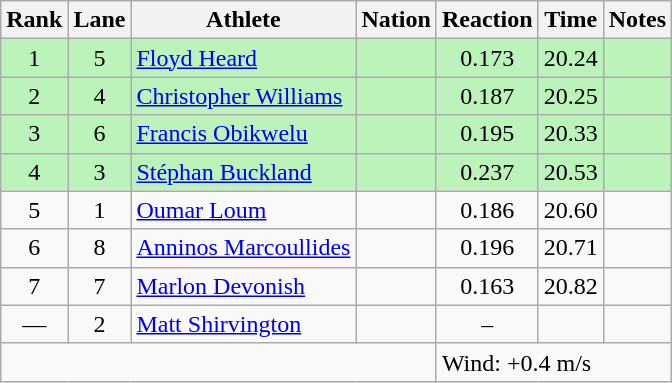<table class="wikitable sortable" style="text-align:center">
<tr>
<th>Rank</th>
<th>Lane</th>
<th>Athlete</th>
<th>Nation</th>
<th>Reaction</th>
<th>Time</th>
<th>Notes</th>
</tr>
<tr bgcolor = "bbf3bb">
<td>1</td>
<td>5</td>
<td align="left"><a href='#'>Floyd Heard</a></td>
<td align="left"></td>
<td>0.173</td>
<td>20.24</td>
<td></td>
</tr>
<tr bgcolor = "bbf3bb">
<td>2</td>
<td>4</td>
<td align="left"><a href='#'>Christopher Williams</a></td>
<td align="left"></td>
<td>0.187</td>
<td>20.25</td>
<td></td>
</tr>
<tr bgcolor = "bbf3bb">
<td>3</td>
<td>6</td>
<td align="left"><a href='#'>Francis Obikwelu</a></td>
<td align="left"></td>
<td>0.195</td>
<td>20.33</td>
<td></td>
</tr>
<tr bgcolor = "bbf3bb">
<td>4</td>
<td>3</td>
<td align="left"><a href='#'>Stéphan Buckland</a></td>
<td align="left"></td>
<td>0.237</td>
<td>20.53</td>
<td></td>
</tr>
<tr>
<td>5</td>
<td>1</td>
<td align="left"><a href='#'>Oumar Loum</a></td>
<td align="left"></td>
<td>0.186</td>
<td>20.60</td>
<td></td>
</tr>
<tr>
<td>6</td>
<td>8</td>
<td align="left"><a href='#'>Anninos Marcoullides</a></td>
<td align="left"></td>
<td>0.196</td>
<td>20.71</td>
<td></td>
</tr>
<tr>
<td>7</td>
<td>7</td>
<td align="left"><a href='#'>Marlon Devonish</a></td>
<td align="left"></td>
<td>0.163</td>
<td>20.82</td>
<td></td>
</tr>
<tr>
<td data-sort-value=8>—</td>
<td>2</td>
<td align="left"><a href='#'>Matt Shirvington</a></td>
<td align="left"></td>
<td data-sort-value=1.000>–</td>
<td data-sort-value=99.99></td>
<td></td>
</tr>
<tr class="sortbottom">
<td colspan=4></td>
<td colspan="3" style="text-align:left;">Wind: +0.4 m/s</td>
</tr>
</table>
